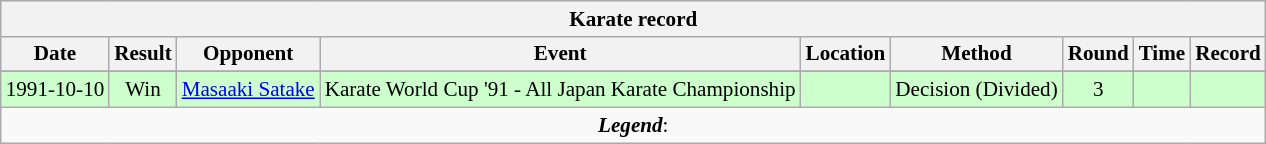<table class="wikitable collapsible" style="font-size:88%; text-align:center;">
<tr>
<th colspan=9>Karate record</th>
</tr>
<tr>
<th>Date</th>
<th>Result</th>
<th>Opponent</th>
<th>Event</th>
<th>Location</th>
<th>Method</th>
<th>Round</th>
<th>Time</th>
<th>Record</th>
</tr>
<tr>
</tr>
<tr bgcolor="#CCFFCC">
<td>1991-10-10</td>
<td>Win</td>
<td align=left> <a href='#'>Masaaki Satake</a></td>
<td>Karate World Cup '91 - All Japan Karate Championship</td>
<td></td>
<td>Decision (Divided)</td>
<td>3</td>
<td></td>
<td></td>
</tr>
<tr>
<td colspan=9><strong><em>Legend</em></strong>:    </td>
</tr>
</table>
